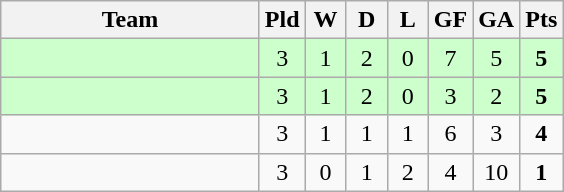<table class="wikitable" style="text-align:center">
<tr>
<th width="165">Team</th>
<th width="20">Pld</th>
<th width="20">W</th>
<th width="20">D</th>
<th width="20">L</th>
<th width="20">GF</th>
<th width="20">GA</th>
<th width="20">Pts</th>
</tr>
<tr style="background-color:#ccffcc">
<td style="text-align:left"></td>
<td>3</td>
<td>1</td>
<td>2</td>
<td>0</td>
<td>7</td>
<td>5</td>
<td><strong>5</strong></td>
</tr>
<tr style="background-color:#ccffcc">
<td style="text-align:left"></td>
<td>3</td>
<td>1</td>
<td>2</td>
<td>0</td>
<td>3</td>
<td>2</td>
<td><strong>5</strong></td>
</tr>
<tr>
<td style="text-align:left"></td>
<td>3</td>
<td>1</td>
<td>1</td>
<td>1</td>
<td>6</td>
<td>3</td>
<td><strong>4</strong></td>
</tr>
<tr>
<td style="text-align:left"></td>
<td>3</td>
<td>0</td>
<td>1</td>
<td>2</td>
<td>4</td>
<td>10</td>
<td><strong>1</strong></td>
</tr>
</table>
